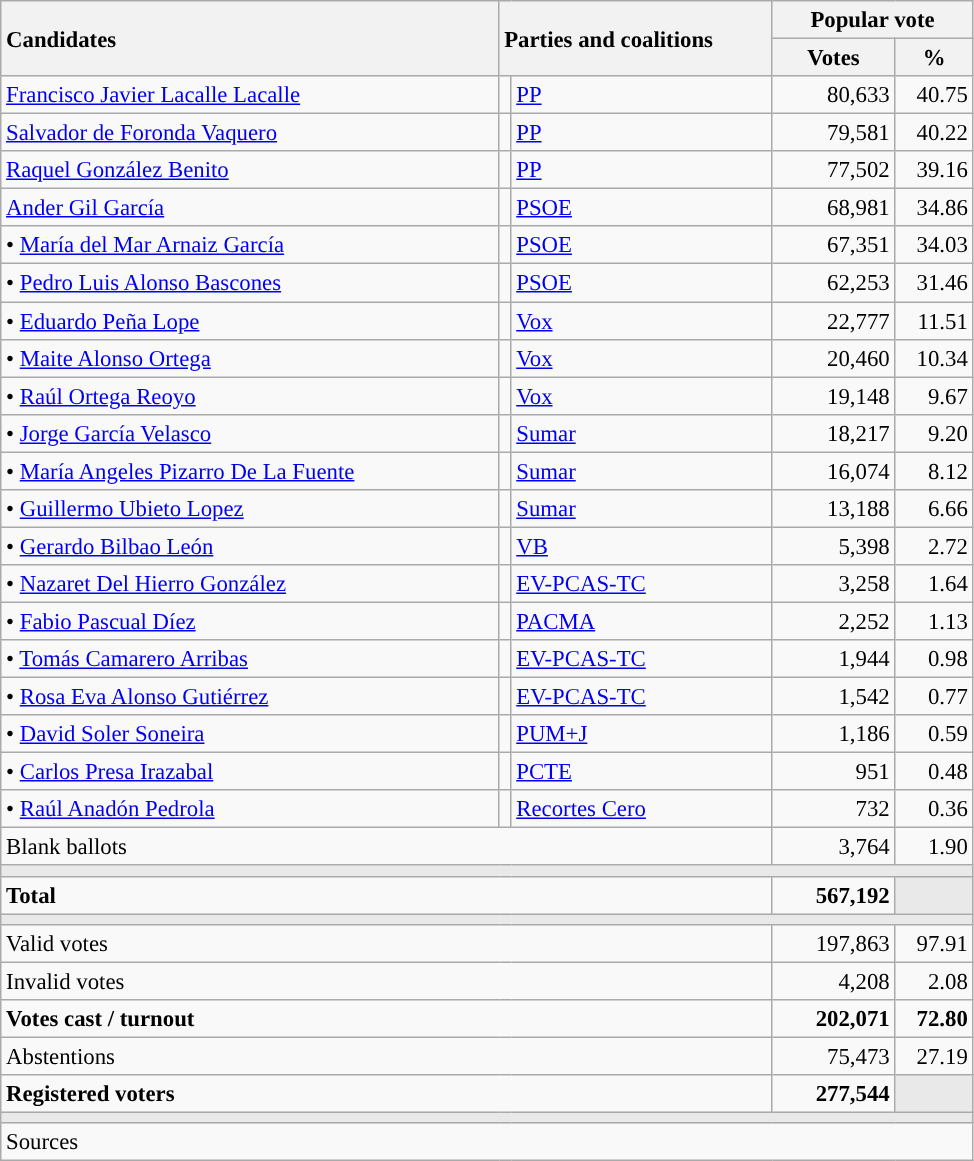<table class="wikitable" style="text-align:right; font-size:95%;">
<tr>
<th style="text-align:left;" rowspan="2" width="325">Candidates</th>
<th style="text-align:left;" rowspan="2" colspan="2" width="175">Parties and coalitions</th>
<th colspan="2">Popular vote</th>
</tr>
<tr>
<th width="75">Votes</th>
<th width="45">%</th>
</tr>
<tr>
<td align="left"> <a href='#'>Francisco Javier Lacalle Lacalle</a></td>
<td width="1" style="color:inherit;background:"></td>
<td align="left"><a href='#'>PP</a></td>
<td>80,633</td>
<td>40.75</td>
</tr>
<tr>
<td align="left"> <a href='#'>Salvador de Foronda Vaquero</a></td>
<td width="1" style="color:inherit;background:"></td>
<td align="left"><a href='#'>PP</a></td>
<td>79,581</td>
<td>40.22</td>
</tr>
<tr>
<td align="left"> <a href='#'>Raquel González Benito</a></td>
<td width="1" style="color:inherit;background:"></td>
<td align="left"><a href='#'>PP</a></td>
<td>77,502</td>
<td>39.16</td>
</tr>
<tr>
<td align="left"> <a href='#'>Ander Gil García</a></td>
<td width="1" style="color:inherit;background:"></td>
<td align="left"><a href='#'>PSOE</a></td>
<td>68,981</td>
<td>34.86</td>
</tr>
<tr>
<td align="left">• <a href='#'>María del Mar Arnaiz García</a></td>
<td width="1" style="color:inherit;background:"></td>
<td align="left"><a href='#'>PSOE</a></td>
<td>67,351</td>
<td>34.03</td>
</tr>
<tr>
<td align="left">• <a href='#'>Pedro Luis Alonso Bascones</a></td>
<td width="1" style="color:inherit;background:"></td>
<td align="left"><a href='#'>PSOE</a></td>
<td>62,253</td>
<td>31.46</td>
</tr>
<tr>
<td align="left">• <a href='#'>Eduardo Peña Lope</a></td>
<td width="1" style="color:inherit;background:"></td>
<td align="left"><a href='#'>Vox</a></td>
<td>22,777</td>
<td>11.51</td>
</tr>
<tr>
<td align="left">• <a href='#'>Maite Alonso Ortega</a></td>
<td width="1" style="color:inherit;background:"></td>
<td align="left"><a href='#'>Vox</a></td>
<td>20,460</td>
<td>10.34</td>
</tr>
<tr>
<td align="left">• <a href='#'>Raúl Ortega Reoyo</a></td>
<td width="1" style="color:inherit;background:"></td>
<td align="left"><a href='#'>Vox</a></td>
<td>19,148</td>
<td>9.67</td>
</tr>
<tr>
<td align="left">• <a href='#'>Jorge García Velasco</a></td>
<td width="1" style="color:inherit;background:"></td>
<td align="left"><a href='#'>Sumar</a></td>
<td>18,217</td>
<td>9.20</td>
</tr>
<tr>
<td align="left">• <a href='#'>María Angeles Pizarro De La Fuente</a></td>
<td width="1" style="color:inherit;background:"></td>
<td align="left"><a href='#'>Sumar</a></td>
<td>16,074</td>
<td>8.12</td>
</tr>
<tr>
<td align="left">• <a href='#'>Guillermo Ubieto Lopez</a></td>
<td width="1" style="color:inherit;background:"></td>
<td align="left"><a href='#'>Sumar</a></td>
<td>13,188</td>
<td>6.66</td>
</tr>
<tr>
<td align="left">• <a href='#'>Gerardo Bilbao León</a></td>
<td width="1" style="color:inherit;background:"></td>
<td align="left"><a href='#'>VB</a></td>
<td>5,398</td>
<td>2.72</td>
</tr>
<tr>
<td align="left">• <a href='#'>Nazaret Del Hierro González</a></td>
<td width="1" style="color:inherit;background:"></td>
<td align="left"><a href='#'>EV-PCAS-TC</a></td>
<td>3,258</td>
<td>1.64</td>
</tr>
<tr>
<td align="left">• <a href='#'>Fabio Pascual Díez</a></td>
<td width="1" style="color:inherit;background:"></td>
<td align="left"><a href='#'>PACMA</a></td>
<td>2,252</td>
<td>1.13</td>
</tr>
<tr>
<td align="left">• <a href='#'>Tomás Camarero Arribas</a></td>
<td width="1" style="color:inherit;background:"></td>
<td align="left"><a href='#'>EV-PCAS-TC</a></td>
<td>1,944</td>
<td>0.98</td>
</tr>
<tr>
<td align="left">• <a href='#'>Rosa Eva Alonso Gutiérrez</a></td>
<td width="1" style="color:inherit;background:"></td>
<td align="left"><a href='#'>EV-PCAS-TC</a></td>
<td>1,542</td>
<td>0.77</td>
</tr>
<tr>
<td align="left">• <a href='#'>David Soler Soneira</a></td>
<td width="1" style="color:inherit;background:"></td>
<td align="left"><a href='#'>PUM+J</a></td>
<td>1,186</td>
<td>0.59</td>
</tr>
<tr>
<td align="left">• <a href='#'>Carlos Presa Irazabal</a></td>
<td width="1" style="color:inherit;background:"></td>
<td align="left"><a href='#'>PCTE</a></td>
<td>951</td>
<td>0.48</td>
</tr>
<tr>
<td align="left">• <a href='#'>Raúl Anadón Pedrola</a></td>
<td width="1" style="color:inherit;background:"></td>
<td align="left"><a href='#'>Recortes Cero</a></td>
<td>732</td>
<td>0.36</td>
</tr>
<tr>
<td align="left" colspan="3">Blank ballots</td>
<td>3,764</td>
<td>1.90</td>
</tr>
<tr>
<td colspan="5" bgcolor="#E9E9E9"></td>
</tr>
<tr style="font-weight:bold;">
<td align="left" colspan="3">Total</td>
<td>567,192</td>
<td bgcolor="#E9E9E9"></td>
</tr>
<tr>
<td colspan="5" bgcolor="#E9E9E9"></td>
</tr>
<tr>
<td align="left" colspan="3">Valid votes</td>
<td>197,863</td>
<td>97.91</td>
</tr>
<tr>
<td align="left" colspan="3">Invalid votes</td>
<td>4,208</td>
<td>2.08</td>
</tr>
<tr style="font-weight:bold;">
<td align="left" colspan="3">Votes cast / turnout</td>
<td>202,071</td>
<td>72.80</td>
</tr>
<tr>
<td align="left" colspan="3">Abstentions</td>
<td>75,473</td>
<td>27.19</td>
</tr>
<tr style="font-weight:bold;">
<td align="left" colspan="3">Registered voters</td>
<td>277,544</td>
<td bgcolor="#E9E9E9"></td>
</tr>
<tr>
<td colspan="5" bgcolor="#E9E9E9"></td>
</tr>
<tr>
<td align="left" colspan="5">Sources</td>
</tr>
</table>
